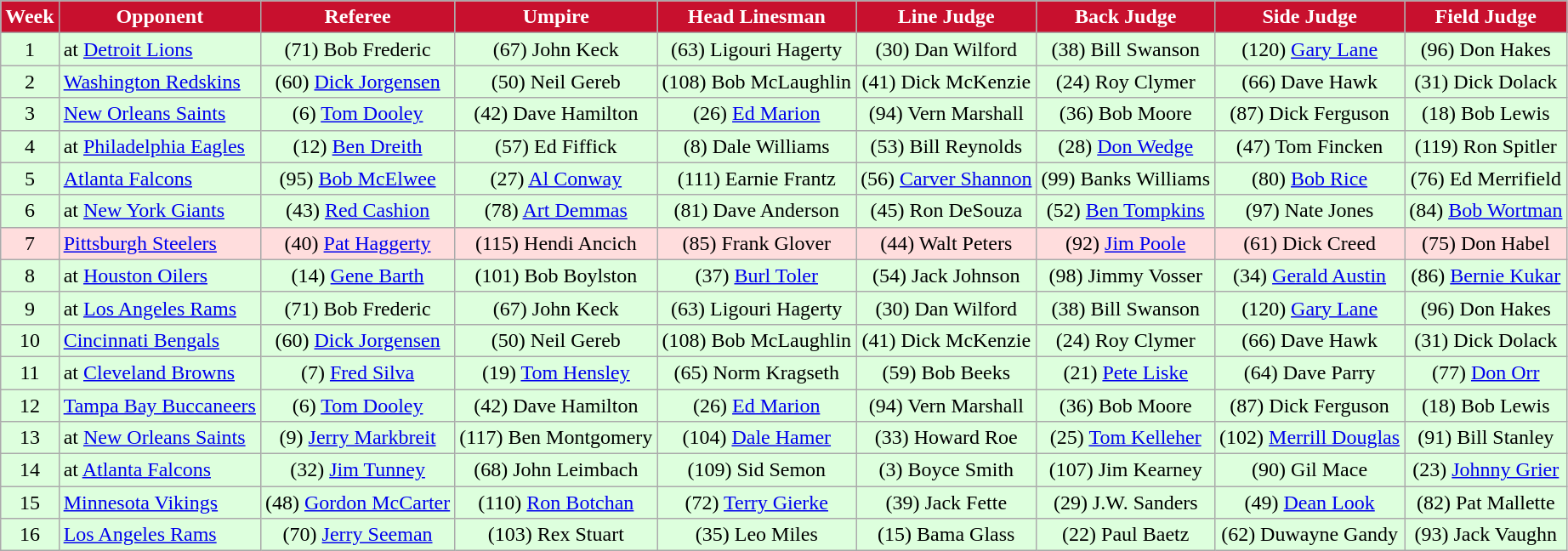<table class="wikitable">
<tr>
<th style="color:#FFFFFF; background:#C8102E;">Week</th>
<th style="color:#FFFFFF; background:#C8102E;">Opponent</th>
<th style="color:#FFFFFF; background:#C8102E;">Referee</th>
<th style="color:#FFFFFF; background:#C8102E;">Umpire</th>
<th style="color:#FFFFFF; background:#C8102E;">Head Linesman</th>
<th style="color:#FFFFFF; background:#C8102E;">Line Judge</th>
<th style="color:#FFFFFF; background:#C8102E;">Back Judge</th>
<th style="color:#FFFFFF; background:#C8102E;">Side Judge</th>
<th style="color:#FFFFFF; background:#C8102E;">Field Judge</th>
</tr>
<tr style="background: #ddffdd; text-align: center">
<td>1</td>
<td style="text-align: left;">at <a href='#'>Detroit Lions</a></td>
<td>(71) Bob Frederic</td>
<td>(67) John Keck</td>
<td>(63) Ligouri Hagerty</td>
<td>(30) Dan Wilford</td>
<td>(38) Bill Swanson</td>
<td>(120) <a href='#'>Gary Lane</a></td>
<td>(96) Don Hakes</td>
</tr>
<tr style="background: #ddffdd; text-align: center">
<td>2</td>
<td style="text-align: left;"><a href='#'>Washington Redskins</a></td>
<td>(60) <a href='#'>Dick Jorgensen</a></td>
<td>(50) Neil Gereb</td>
<td>(108) Bob McLaughlin</td>
<td>(41) Dick McKenzie</td>
<td>(24) Roy Clymer</td>
<td>(66) Dave Hawk</td>
<td>(31) Dick Dolack</td>
</tr>
<tr style="background: #ddffdd; text-align: center">
<td>3</td>
<td style="text-align: left;"><a href='#'>New Orleans Saints</a></td>
<td>(6) <a href='#'>Tom Dooley</a></td>
<td>(42) Dave Hamilton</td>
<td>(26) <a href='#'>Ed Marion</a></td>
<td>(94) Vern Marshall</td>
<td>(36) Bob Moore</td>
<td>(87) Dick Ferguson</td>
<td>(18) Bob Lewis</td>
</tr>
<tr style="background: #ddffdd; text-align: center">
<td>4</td>
<td style="text-align: left;">at <a href='#'>Philadelphia Eagles</a></td>
<td>(12) <a href='#'>Ben Dreith</a></td>
<td>(57) Ed Fiffick</td>
<td>(8) Dale Williams</td>
<td>(53) Bill Reynolds</td>
<td>(28) <a href='#'>Don Wedge</a></td>
<td>(47) Tom Fincken</td>
<td>(119) Ron Spitler</td>
</tr>
<tr style="background: #ddffdd; text-align: center">
<td>5</td>
<td style="text-align: left;"><a href='#'>Atlanta Falcons</a></td>
<td>(95) <a href='#'>Bob McElwee</a></td>
<td>(27) <a href='#'>Al Conway</a></td>
<td>(111) Earnie Frantz</td>
<td>(56) <a href='#'>Carver Shannon</a></td>
<td>(99) Banks Williams</td>
<td>(80) <a href='#'>Bob Rice</a></td>
<td>(76) Ed Merrifield</td>
</tr>
<tr style="background: #ddffdd; text-align: center">
<td>6</td>
<td style="text-align: left;">at <a href='#'>New York Giants</a></td>
<td>(43) <a href='#'>Red Cashion</a></td>
<td>(78) <a href='#'>Art Demmas</a></td>
<td>(81) Dave Anderson</td>
<td>(45) Ron DeSouza</td>
<td>(52) <a href='#'>Ben Tompkins</a></td>
<td>(97) Nate Jones</td>
<td>(84) <a href='#'>Bob Wortman</a></td>
</tr>
<tr style="background: #ffdddd; text-align: center">
<td>7</td>
<td style="text-align: left;"><a href='#'>Pittsburgh Steelers</a></td>
<td>(40) <a href='#'>Pat Haggerty</a></td>
<td>(115) Hendi Ancich</td>
<td>(85) Frank Glover</td>
<td>(44) Walt Peters</td>
<td>(92) <a href='#'>Jim Poole</a></td>
<td>(61) Dick Creed</td>
<td>(75) Don Habel</td>
</tr>
<tr style="background: #ddffdd; text-align: center">
<td>8</td>
<td style="text-align: left;">at <a href='#'>Houston Oilers</a></td>
<td>(14) <a href='#'>Gene Barth</a></td>
<td>(101) Bob Boylston</td>
<td>(37) <a href='#'>Burl Toler</a></td>
<td>(54) Jack Johnson</td>
<td>(98) Jimmy Vosser</td>
<td>(34) <a href='#'>Gerald Austin</a></td>
<td>(86) <a href='#'>Bernie Kukar</a></td>
</tr>
<tr style="background: #ddffdd; text-align: center">
<td>9</td>
<td style="text-align: left;">at <a href='#'>Los Angeles Rams</a></td>
<td>(71) Bob Frederic</td>
<td>(67) John Keck</td>
<td>(63) Ligouri Hagerty</td>
<td>(30) Dan Wilford</td>
<td>(38) Bill Swanson</td>
<td>(120) <a href='#'>Gary Lane</a></td>
<td>(96) Don Hakes</td>
</tr>
<tr style="background: #ddffdd; text-align: center">
<td>10</td>
<td style="text-align: left;"><a href='#'>Cincinnati Bengals</a></td>
<td>(60) <a href='#'>Dick Jorgensen</a></td>
<td>(50) Neil Gereb</td>
<td>(108) Bob McLaughlin</td>
<td>(41) Dick McKenzie</td>
<td>(24) Roy Clymer</td>
<td>(66) Dave Hawk</td>
<td>(31) Dick Dolack</td>
</tr>
<tr style="background: #ddffdd; text-align: center">
<td>11</td>
<td style="text-align: left;">at <a href='#'>Cleveland Browns</a></td>
<td>(7) <a href='#'>Fred Silva</a></td>
<td>(19) <a href='#'>Tom Hensley</a></td>
<td>(65) Norm Kragseth</td>
<td>(59) Bob Beeks</td>
<td>(21) <a href='#'>Pete Liske</a></td>
<td>(64) Dave Parry</td>
<td>(77) <a href='#'>Don Orr</a></td>
</tr>
<tr style="background: #ddffdd; text-align: center">
<td>12</td>
<td style="text-align: left;"><a href='#'>Tampa Bay Buccaneers</a></td>
<td>(6) <a href='#'>Tom Dooley</a></td>
<td>(42) Dave Hamilton</td>
<td>(26) <a href='#'>Ed Marion</a></td>
<td>(94) Vern Marshall</td>
<td>(36) Bob Moore</td>
<td>(87) Dick Ferguson</td>
<td>(18) Bob Lewis</td>
</tr>
<tr style="background: #ddffdd; text-align: center">
<td>13</td>
<td style="text-align: left;">at <a href='#'>New Orleans Saints</a></td>
<td>(9) <a href='#'>Jerry Markbreit</a></td>
<td>(117) Ben Montgomery</td>
<td>(104) <a href='#'>Dale Hamer</a></td>
<td>(33) Howard Roe</td>
<td>(25) <a href='#'>Tom Kelleher</a></td>
<td>(102) <a href='#'>Merrill Douglas</a></td>
<td>(91) Bill Stanley</td>
</tr>
<tr style="background: #ddffdd; text-align: center">
<td>14</td>
<td style="text-align: left;">at <a href='#'>Atlanta Falcons</a></td>
<td>(32) <a href='#'>Jim Tunney</a></td>
<td>(68) John Leimbach</td>
<td>(109) Sid Semon</td>
<td>(3) Boyce Smith</td>
<td>(107) Jim Kearney</td>
<td>(90) Gil Mace</td>
<td>(23) <a href='#'>Johnny Grier</a></td>
</tr>
<tr style="background: #ddffdd; text-align: center">
<td>15</td>
<td style="text-align: left;"><a href='#'>Minnesota Vikings</a></td>
<td>(48) <a href='#'>Gordon McCarter</a></td>
<td>(110) <a href='#'>Ron Botchan</a></td>
<td>(72) <a href='#'>Terry Gierke</a></td>
<td>(39) Jack Fette</td>
<td>(29) J.W. Sanders</td>
<td>(49) <a href='#'>Dean Look</a></td>
<td>(82) Pat Mallette</td>
</tr>
<tr style="background: #ddffdd; text-align: center">
<td>16</td>
<td style="text-align: left;"><a href='#'>Los Angeles Rams</a></td>
<td>(70) <a href='#'>Jerry Seeman</a></td>
<td>(103) Rex Stuart</td>
<td>(35) Leo Miles</td>
<td>(15) Bama Glass</td>
<td>(22) Paul Baetz</td>
<td>(62) Duwayne Gandy</td>
<td>(93) Jack Vaughn</td>
</tr>
</table>
